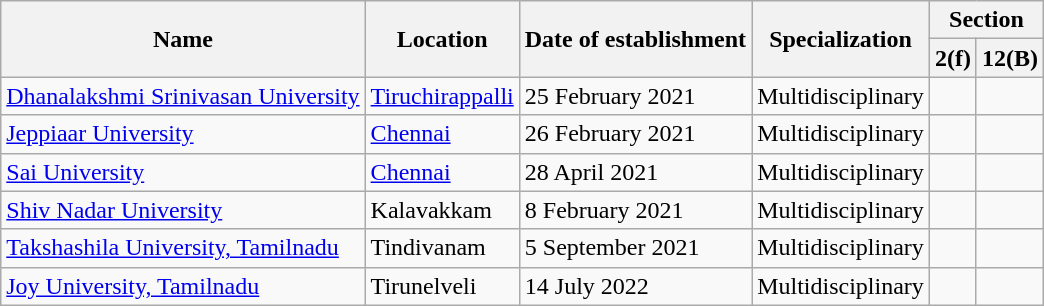<table class="wikitable sortable">
<tr>
<th rowspan=2>Name</th>
<th rowspan=2>Location</th>
<th rowspan=2>Date of establishment</th>
<th rowspan=2>Specialization</th>
<th colspan=2>Section</th>
</tr>
<tr>
<th>2(f)</th>
<th>12(B)</th>
</tr>
<tr>
<td><a href='#'>Dhanalakshmi Srinivasan University</a></td>
<td><a href='#'>Tiruchirappalli</a></td>
<td>25 February 2021</td>
<td>Multidisciplinary</td>
<td></td>
<td></td>
</tr>
<tr>
<td><a href='#'>Jeppiaar University</a></td>
<td><a href='#'>Chennai</a></td>
<td>26 February 2021</td>
<td>Multidisciplinary</td>
<td></td>
<td></td>
</tr>
<tr>
<td><a href='#'>Sai University</a></td>
<td><a href='#'>Chennai</a></td>
<td>28 April 2021</td>
<td>Multidisciplinary</td>
<td></td>
<td></td>
</tr>
<tr>
<td><a href='#'>Shiv Nadar University</a></td>
<td>Kalavakkam</td>
<td>8 February 2021</td>
<td>Multidisciplinary</td>
<td></td>
<td></td>
</tr>
<tr>
<td><a href='#'>Takshashila University, Tamilnadu</a></td>
<td>Tindivanam</td>
<td>5 September 2021</td>
<td>Multidisciplinary</td>
<td></td>
</tr>
<tr>
<td><a href='#'>Joy University, Tamilnadu</a></td>
<td>Tirunelveli</td>
<td>14 July 2022</td>
<td>Multidisciplinary</td>
<td></td>
<td></td>
</tr>
</table>
